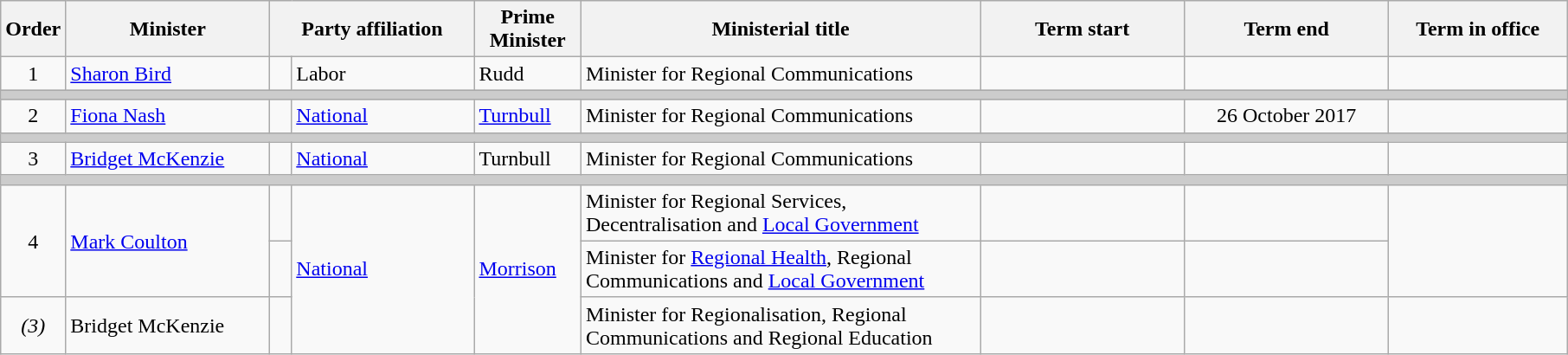<table class="wikitable">
<tr>
<th width=5>Order</th>
<th width=150>Minister</th>
<th width=150 colspan="2">Party affiliation</th>
<th width=75>Prime Minister</th>
<th width=300>Ministerial title</th>
<th width=150>Term start</th>
<th width=150>Term end</th>
<th width=130>Term in office</th>
</tr>
<tr>
<td align=center>1</td>
<td><a href='#'>Sharon Bird</a></td>
<td></td>
<td>Labor</td>
<td>Rudd</td>
<td>Minister for Regional Communications</td>
<td align=center></td>
<td align=center></td>
<td align=right></td>
</tr>
<tr>
<th colspan=9 style="background: #cccccc;"></th>
</tr>
<tr>
<td align=center>2</td>
<td><a href='#'>Fiona Nash</a></td>
<td></td>
<td><a href='#'>National</a></td>
<td><a href='#'>Turnbull</a></td>
<td>Minister for Regional Communications</td>
<td align=center></td>
<td align=center>26 October 2017</td>
<td align=right></td>
</tr>
<tr>
<th colspan=9 style="background: #cccccc;"></th>
</tr>
<tr>
<td align=center>3</td>
<td><a href='#'>Bridget McKenzie</a></td>
<td></td>
<td><a href='#'>National</a></td>
<td>Turnbull</td>
<td>Minister for Regional Communications</td>
<td align=center></td>
<td align=center></td>
<td align=right></td>
</tr>
<tr>
<th colspan=9 style="background: #cccccc;"></th>
</tr>
<tr>
<td rowspan=2 align=center>4</td>
<td rowspan=2><a href='#'>Mark Coulton</a></td>
<td></td>
<td rowspan=3><a href='#'>National</a></td>
<td rowspan=3><a href='#'>Morrison</a></td>
<td>Minister for Regional Services, Decentralisation and <a href='#'>Local Government</a></td>
<td align=center></td>
<td align=center></td>
<td rowspan=2 align=right><strong></strong></td>
</tr>
<tr>
<td></td>
<td>Minister for <a href='#'>Regional Health</a>, Regional Communications and <a href='#'>Local Government</a></td>
<td align=center></td>
<td align=center></td>
</tr>
<tr>
<td align=center><em>(3)</em></td>
<td>Bridget McKenzie</td>
<td></td>
<td>Minister for Regionalisation, Regional Communications and Regional Education</td>
<td align=center></td>
<td align=center></td>
<td align=right></td>
</tr>
</table>
